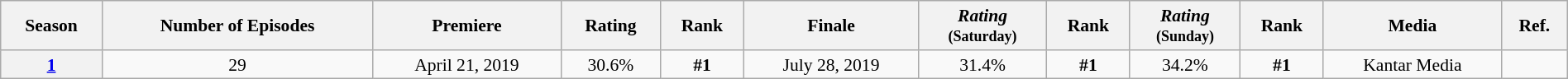<table class="wikitable" width="100%" style="text-align:center; background:#f9f9f9; font-size:90%; line-height:16px;">
<tr>
<th>Season</th>
<th>Number of Episodes</th>
<th>Premiere</th>
<th>Rating</th>
<th>Rank</th>
<th>Finale</th>
<th><strong><em>Rating</em></strong><br><small>(Saturday)</small></th>
<th>Rank</th>
<th><strong><em>Rating</em></strong><br><small>(Sunday)</small></th>
<th>Rank</th>
<th>Media</th>
<th>Ref.</th>
</tr>
<tr>
<th><a href='#'><span>1</span></a></th>
<td>29</td>
<td>April 21, 2019</td>
<td>30.6%</td>
<td><strong>#1</strong></td>
<td>July 28, 2019</td>
<td>31.4%</td>
<td><strong>#1</strong></td>
<td>34.2%</td>
<td><strong>#1</strong></td>
<td>Kantar Media</td>
<td></td>
</tr>
</table>
